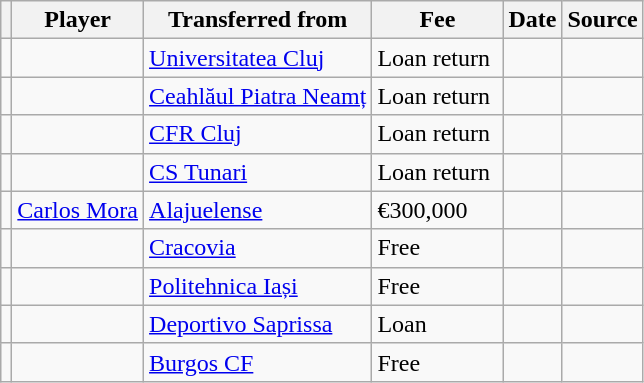<table class="wikitable plainrowheaders sortable">
<tr>
<th></th>
<th scope="col">Player</th>
<th>Transferred from</th>
<th style="width: 80px;">Fee</th>
<th scope="col">Date</th>
<th scope="col">Source</th>
</tr>
<tr>
<td align="center"></td>
<td></td>
<td> <a href='#'>Universitatea Cluj</a></td>
<td>Loan return</td>
<td></td>
<td></td>
</tr>
<tr>
<td align="center"></td>
<td></td>
<td> <a href='#'>Ceahlăul Piatra Neamț</a></td>
<td>Loan return</td>
<td></td>
<td></td>
</tr>
<tr>
<td align="center"></td>
<td></td>
<td> <a href='#'>CFR Cluj</a></td>
<td>Loan return</td>
<td></td>
<td></td>
</tr>
<tr>
<td align="center"></td>
<td></td>
<td> <a href='#'>CS Tunari</a></td>
<td>Loan return</td>
<td></td>
<td></td>
</tr>
<tr>
<td align="center"></td>
<td> <a href='#'>Carlos Mora</a></td>
<td> <a href='#'>Alajuelense</a></td>
<td>€300,000</td>
<td></td>
<td></td>
</tr>
<tr>
<td align="center"></td>
<td> </td>
<td> <a href='#'>Cracovia</a></td>
<td>Free</td>
<td></td>
<td></td>
</tr>
<tr>
<td align="center"></td>
<td></td>
<td> <a href='#'>Politehnica Iași</a></td>
<td>Free</td>
<td></td>
<td></td>
</tr>
<tr>
<td align="center"></td>
<td></td>
<td> <a href='#'>Deportivo Saprissa</a></td>
<td>Loan</td>
<td></td>
<td></td>
</tr>
<tr>
<td align="center"></td>
<td></td>
<td> <a href='#'>Burgos CF</a></td>
<td>Free</td>
<td></td>
<td></td>
</tr>
</table>
